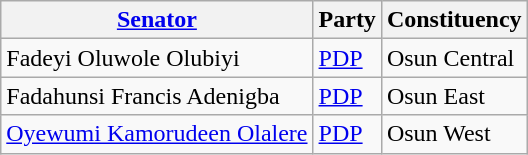<table class="wikitable">
<tr>
<th><a href='#'>Senator</a></th>
<th>Party</th>
<th>Constituency</th>
</tr>
<tr>
<td>Fadeyi Oluwole Olubiyi</td>
<td><a href='#'>PDP</a></td>
<td>Osun Central</td>
</tr>
<tr>
<td>Fadahunsi Francis Adenigba</td>
<td><a href='#'>PDP</a></td>
<td>Osun East</td>
</tr>
<tr>
<td><a href='#'>Oyewumi Kamorudeen Olalere</a></td>
<td><a href='#'>PDP</a></td>
<td>Osun West</td>
</tr>
</table>
